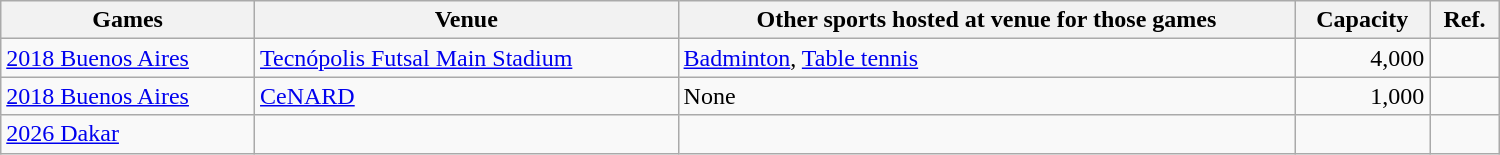<table class="wikitable sortable" width=1000px>
<tr>
<th>Games</th>
<th>Venue</th>
<th>Other sports hosted at venue for those games</th>
<th>Capacity</th>
<th>Ref.</th>
</tr>
<tr>
<td><a href='#'>2018 Buenos Aires</a></td>
<td><a href='#'>Tecnópolis Futsal Main Stadium</a></td>
<td><a href='#'>Badminton</a>, <a href='#'>Table tennis</a></td>
<td align="right">4,000</td>
<td align=center></td>
</tr>
<tr>
<td><a href='#'>2018 Buenos Aires</a></td>
<td><a href='#'>CeNARD</a></td>
<td>None</td>
<td align="right">1,000</td>
<td align=center></td>
</tr>
<tr>
<td><a href='#'>2026 Dakar</a></td>
<td></td>
<td></td>
<td align="right"></td>
<td align=center></td>
</tr>
</table>
